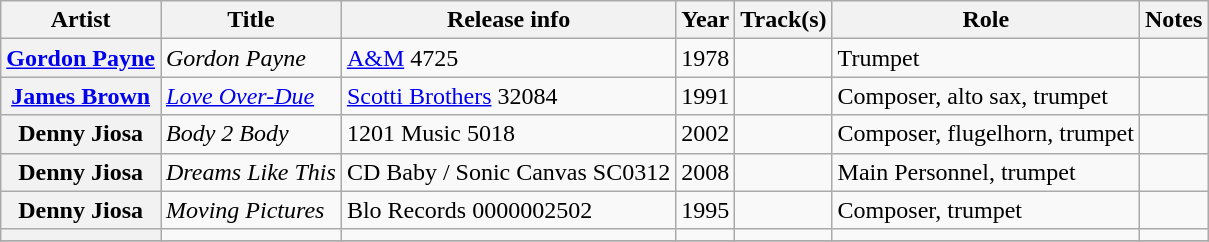<table class="wikitable plainrowheaders sortable">
<tr>
<th scope="col">Artist</th>
<th scope="col">Title</th>
<th scope="col">Release info</th>
<th scope="col">Year</th>
<th scope="col">Track(s)</th>
<th scope="col">Role</th>
<th scope="col" class="unsortable">Notes</th>
</tr>
<tr>
<th scope="row"><a href='#'>Gordon Payne</a></th>
<td><em>Gordon Payne</em></td>
<td><a href='#'>A&M</a> 4725</td>
<td>1978</td>
<td></td>
<td>Trumpet</td>
<td></td>
</tr>
<tr>
<th scope="row"><a href='#'>James Brown</a></th>
<td><em><a href='#'>Love Over-Due</a></em></td>
<td><a href='#'>Scotti Brothers</a> 32084</td>
<td>1991</td>
<td></td>
<td>Composer, alto sax, trumpet</td>
<td></td>
</tr>
<tr>
<th scope="row">Denny Jiosa</th>
<td><em>Body 2 Body</em></td>
<td>1201 Music 5018</td>
<td>2002</td>
<td></td>
<td>Composer, flugelhorn, trumpet</td>
<td></td>
</tr>
<tr>
<th scope="row">Denny Jiosa</th>
<td><em>Dreams Like This</em></td>
<td>CD Baby / Sonic Canvas SC0312</td>
<td>2008</td>
<td></td>
<td>Main Personnel, trumpet</td>
<td></td>
</tr>
<tr>
<th scope="row">Denny Jiosa</th>
<td><em>Moving Pictures</em></td>
<td>Blo Records 0000002502</td>
<td>1995</td>
<td></td>
<td>Composer, trumpet</td>
<td></td>
</tr>
<tr>
<th scope="row"></th>
<td></td>
<td></td>
<td></td>
<td></td>
<td></td>
<td></td>
</tr>
<tr>
</tr>
</table>
